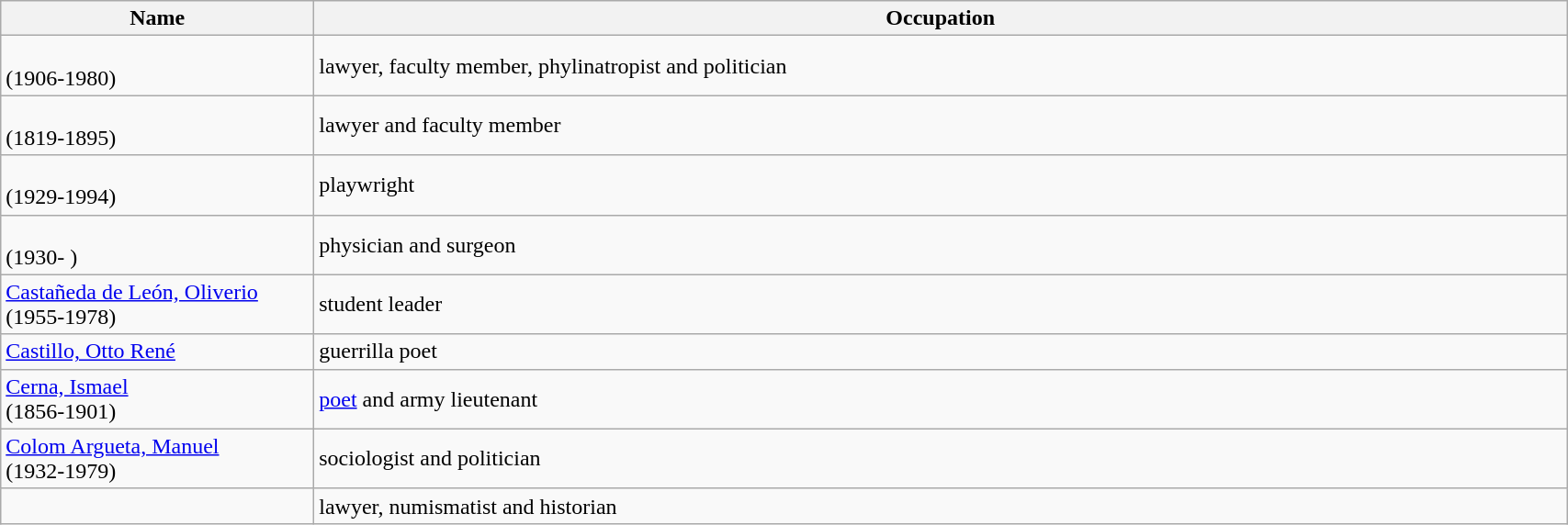<table class="mw-collapsible mw-collapsed wikitable sortable" width=90%>
<tr>
<th style= color:black; font-size:100%" align=center width=20%><strong>Name</strong></th>
<th style= color:black; font-size:100%" align=center><strong>Occupation</strong></th>
</tr>
<tr>
<td><br>(1906-1980)</td>
<td>lawyer, faculty member, phylinatropist and politician</td>
</tr>
<tr>
<td><br>(1819-1895) </td>
<td>lawyer and faculty member</td>
</tr>
<tr>
<td><br>(1929-1994)</td>
<td>playwright</td>
</tr>
<tr>
<td><br>(1930- )</td>
<td>physician and surgeon</td>
</tr>
<tr>
<td><a href='#'>Castañeda de León, Oliverio</a><br>(1955-1978)</td>
<td>student leader</td>
</tr>
<tr>
<td><a href='#'>Castillo, Otto René</a></td>
<td>guerrilla poet</td>
</tr>
<tr>
<td><a href='#'>Cerna, Ismael</a><br>(1856-1901)</td>
<td><a href='#'>poet</a> and army lieutenant</td>
</tr>
<tr>
<td><a href='#'>Colom Argueta, Manuel</a><br>(1932-1979)</td>
<td>sociologist and politician </td>
</tr>
<tr>
<td></td>
<td>lawyer, numismatist and historian</td>
</tr>
</table>
